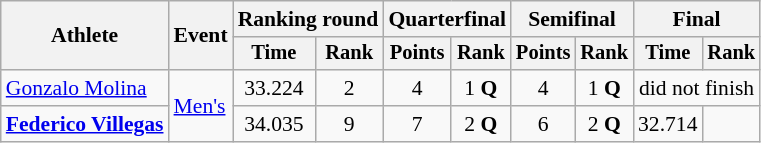<table class="wikitable" style="font-size:90%;text-align:center">
<tr>
<th rowspan=2>Athlete</th>
<th rowspan=2>Event</th>
<th colspan=2>Ranking round</th>
<th colspan=2>Quarterfinal</th>
<th colspan=2>Semifinal</th>
<th colspan=2>Final</th>
</tr>
<tr style=font-size:95%>
<th>Time</th>
<th>Rank</th>
<th>Points</th>
<th>Rank</th>
<th>Points</th>
<th>Rank</th>
<th>Time</th>
<th>Rank</th>
</tr>
<tr>
<td style="text-align:left"><a href='#'>Gonzalo Molina</a></td>
<td style="text-align:left" rowspan=2><a href='#'>Men's</a></td>
<td>33.224</td>
<td>2</td>
<td>4</td>
<td>1 <strong>Q</strong></td>
<td>4</td>
<td>1 <strong>Q</strong></td>
<td colspan=2>did not finish</td>
</tr>
<tr>
<td style="text-align:left"><strong><a href='#'>Federico Villegas</a></strong></td>
<td>34.035</td>
<td>9</td>
<td>7</td>
<td>2 <strong>Q</strong></td>
<td>6</td>
<td>2 <strong>Q</strong></td>
<td>32.714</td>
<td></td>
</tr>
</table>
